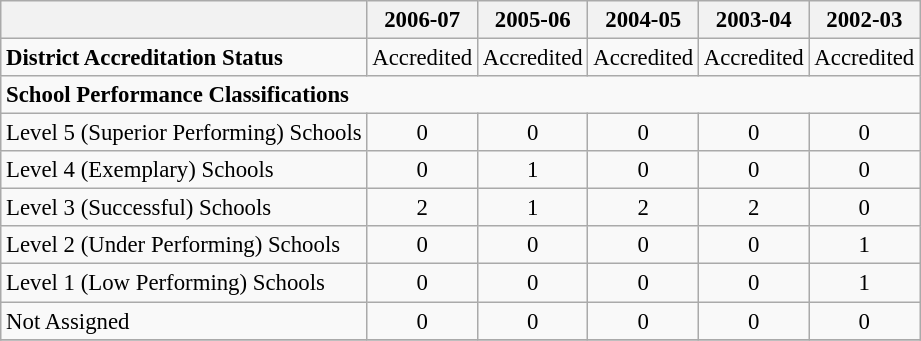<table class="wikitable" style="font-size: 95%;">
<tr>
<th></th>
<th>2006-07</th>
<th>2005-06</th>
<th>2004-05</th>
<th>2003-04</th>
<th>2002-03</th>
</tr>
<tr>
<td align="left"><strong>District Accreditation Status</strong></td>
<td align="center">Accredited</td>
<td align="center">Accredited</td>
<td align="center">Accredited</td>
<td align="center">Accredited</td>
<td align="center">Accredited</td>
</tr>
<tr>
<td align="left" colspan="6"><strong>School Performance Classifications</strong></td>
</tr>
<tr>
<td align="left">Level 5 (Superior Performing) Schools</td>
<td align="center">0</td>
<td align="center">0</td>
<td align="center">0</td>
<td align="center">0</td>
<td align="center">0</td>
</tr>
<tr>
<td align="left">Level 4 (Exemplary) Schools</td>
<td align="center">0</td>
<td align="center">1</td>
<td align="center">0</td>
<td align="center">0</td>
<td align="center">0</td>
</tr>
<tr>
<td align="left">Level 3 (Successful) Schools</td>
<td align="center">2</td>
<td align="center">1</td>
<td align="center">2</td>
<td align="center">2</td>
<td align="center">0</td>
</tr>
<tr>
<td align="left">Level 2 (Under Performing) Schools</td>
<td align="center">0</td>
<td align="center">0</td>
<td align="center">0</td>
<td align="center">0</td>
<td align="center">1</td>
</tr>
<tr>
<td align="left">Level 1 (Low Performing) Schools</td>
<td align="center">0</td>
<td align="center">0</td>
<td align="center">0</td>
<td align="center">0</td>
<td align="center">1</td>
</tr>
<tr>
<td align="left">Not Assigned</td>
<td align="center">0</td>
<td align="center">0</td>
<td align="center">0</td>
<td align="center">0</td>
<td align="center">0</td>
</tr>
<tr>
</tr>
</table>
